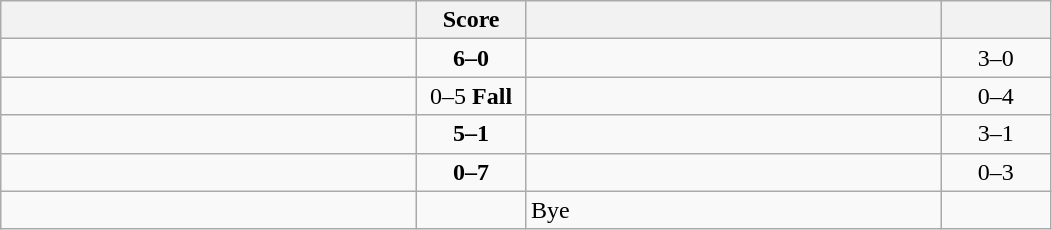<table class="wikitable" style="text-align: center; ">
<tr>
<th align="right" width="270"></th>
<th width="65">Score</th>
<th align="left" width="270"></th>
<th width="65"></th>
</tr>
<tr>
<td align="left"><strong></strong></td>
<td><strong>6–0</strong></td>
<td align="left"></td>
<td>3–0 <strong></strong></td>
</tr>
<tr>
<td align="left"></td>
<td>0–5 <strong>Fall</strong></td>
<td align="left"><strong></strong></td>
<td>0–4 <strong></strong></td>
</tr>
<tr>
<td align="left"><strong></strong></td>
<td><strong>5–1</strong></td>
<td align="left"></td>
<td>3–1 <strong></strong></td>
</tr>
<tr>
<td align="left"></td>
<td><strong>0–7</strong></td>
<td align="left"><strong></strong></td>
<td>0–3 <strong></strong></td>
</tr>
<tr>
<td align="left"><strong></strong></td>
<td></td>
<td align="left">Bye</td>
<td></td>
</tr>
</table>
